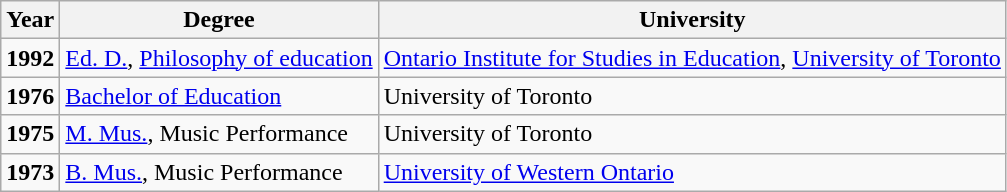<table class="wikitable">
<tr>
<th>Year</th>
<th>Degree</th>
<th>University</th>
</tr>
<tr>
<td><strong>1992</strong></td>
<td><a href='#'>Ed. D.</a>, <a href='#'>Philosophy of education</a></td>
<td><a href='#'>Ontario Institute for Studies in Education</a>, <a href='#'>University of Toronto</a></td>
</tr>
<tr>
<td><strong>1976</strong></td>
<td><a href='#'>Bachelor of Education</a></td>
<td>University of Toronto</td>
</tr>
<tr>
<td><strong>1975</strong></td>
<td><a href='#'>M. Mus.</a>, Music Performance</td>
<td>University of Toronto</td>
</tr>
<tr>
<td><strong>1973</strong></td>
<td><a href='#'>B. Mus.</a>, Music Performance</td>
<td><a href='#'>University of Western Ontario</a></td>
</tr>
</table>
